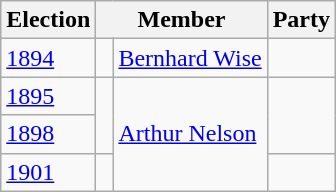<table class="wikitable">
<tr>
<th>Election</th>
<th colspan="2">Member</th>
<th>Party</th>
</tr>
<tr>
<td><a href='#'>1894</a></td>
<td> </td>
<td><a href='#'>Bernhard Wise</a></td>
<td></td>
</tr>
<tr>
<td><a href='#'>1895</a></td>
<td rowspan="2" > </td>
<td rowspan="3"><a href='#'>Arthur Nelson</a></td>
<td rowspan="2"></td>
</tr>
<tr>
<td><a href='#'>1898</a></td>
</tr>
<tr>
<td><a href='#'>1901</a></td>
<td> </td>
<td></td>
</tr>
</table>
